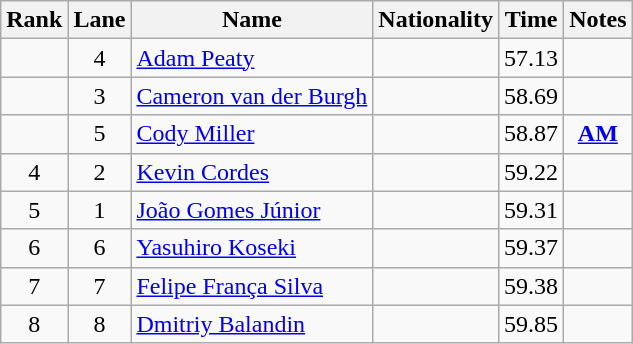<table class="wikitable sortable" style="text-align:center">
<tr>
<th>Rank</th>
<th>Lane</th>
<th>Name</th>
<th>Nationality</th>
<th>Time</th>
<th>Notes</th>
</tr>
<tr>
<td></td>
<td>4</td>
<td align=left><a href='#'>Adam Peaty</a></td>
<td align=left></td>
<td>57.13</td>
<td></td>
</tr>
<tr>
<td></td>
<td>3</td>
<td align=left><a href='#'>Cameron van der Burgh</a></td>
<td align=left></td>
<td>58.69</td>
<td></td>
</tr>
<tr>
<td></td>
<td>5</td>
<td align=left><a href='#'>Cody Miller</a></td>
<td align=left></td>
<td>58.87</td>
<td><strong><a href='#'>AM</a></strong></td>
</tr>
<tr>
<td>4</td>
<td>2</td>
<td align=left><a href='#'>Kevin Cordes</a></td>
<td align=left></td>
<td>59.22</td>
<td></td>
</tr>
<tr>
<td>5</td>
<td>1</td>
<td align=left><a href='#'>João Gomes Júnior</a></td>
<td align=left></td>
<td>59.31</td>
<td></td>
</tr>
<tr>
<td>6</td>
<td>6</td>
<td align=left><a href='#'>Yasuhiro Koseki</a></td>
<td align=left></td>
<td>59.37</td>
<td></td>
</tr>
<tr>
<td>7</td>
<td>7</td>
<td align=left><a href='#'>Felipe França Silva</a></td>
<td align=left></td>
<td>59.38</td>
<td></td>
</tr>
<tr>
<td>8</td>
<td>8</td>
<td align=left><a href='#'>Dmitriy Balandin</a></td>
<td align=left></td>
<td>59.85</td>
<td></td>
</tr>
</table>
